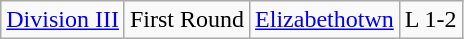<table class="wikitable">
<tr>
<td rowspan="1"><a href='#'>Division III</a></td>
<td>First Round</td>
<td><a href='#'>Elizabethotwn</a></td>
<td>L 1-2</td>
</tr>
</table>
